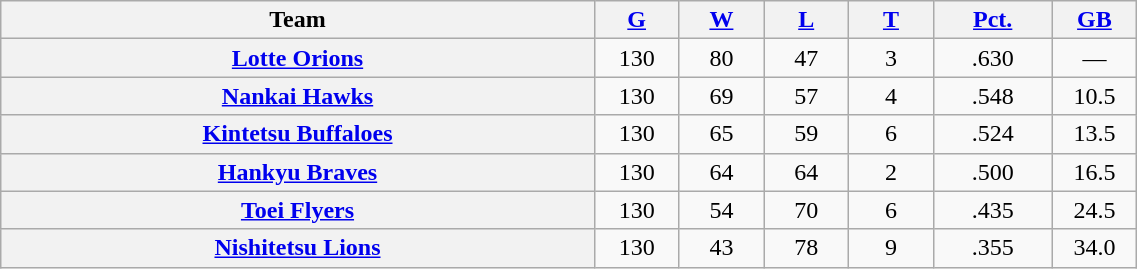<table class="wikitable plainrowheaders" width="60%" style="text-align:center;">
<tr>
<th scope="col" width="35%">Team</th>
<th scope="col" width="5%"><a href='#'>G</a></th>
<th scope="col" width="5%"><a href='#'>W</a></th>
<th scope="col" width="5%"><a href='#'>L</a></th>
<th scope="col" width="5%"><a href='#'>T</a></th>
<th scope="col" width="7%"><a href='#'>Pct.</a></th>
<th scope="col" width="5%"><a href='#'>GB</a></th>
</tr>
<tr>
<th scope="row" style="text-align:center;"><a href='#'>Lotte Orions</a></th>
<td>130</td>
<td>80</td>
<td>47</td>
<td>3</td>
<td>.630</td>
<td>—</td>
</tr>
<tr>
<th scope="row" style="text-align:center;"><a href='#'>Nankai Hawks</a></th>
<td>130</td>
<td>69</td>
<td>57</td>
<td>4</td>
<td>.548</td>
<td>10.5</td>
</tr>
<tr>
<th scope="row" style="text-align:center;"><a href='#'>Kintetsu Buffaloes</a></th>
<td>130</td>
<td>65</td>
<td>59</td>
<td>6</td>
<td>.524</td>
<td>13.5</td>
</tr>
<tr>
<th scope="row" style="text-align:center;"><a href='#'>Hankyu Braves</a></th>
<td>130</td>
<td>64</td>
<td>64</td>
<td>2</td>
<td>.500</td>
<td>16.5</td>
</tr>
<tr>
<th scope="row" style="text-align:center;"><a href='#'>Toei Flyers</a></th>
<td>130</td>
<td>54</td>
<td>70</td>
<td>6</td>
<td>.435</td>
<td>24.5</td>
</tr>
<tr>
<th scope="row" style="text-align:center;"><a href='#'>Nishitetsu Lions</a></th>
<td>130</td>
<td>43</td>
<td>78</td>
<td>9</td>
<td>.355</td>
<td>34.0</td>
</tr>
</table>
